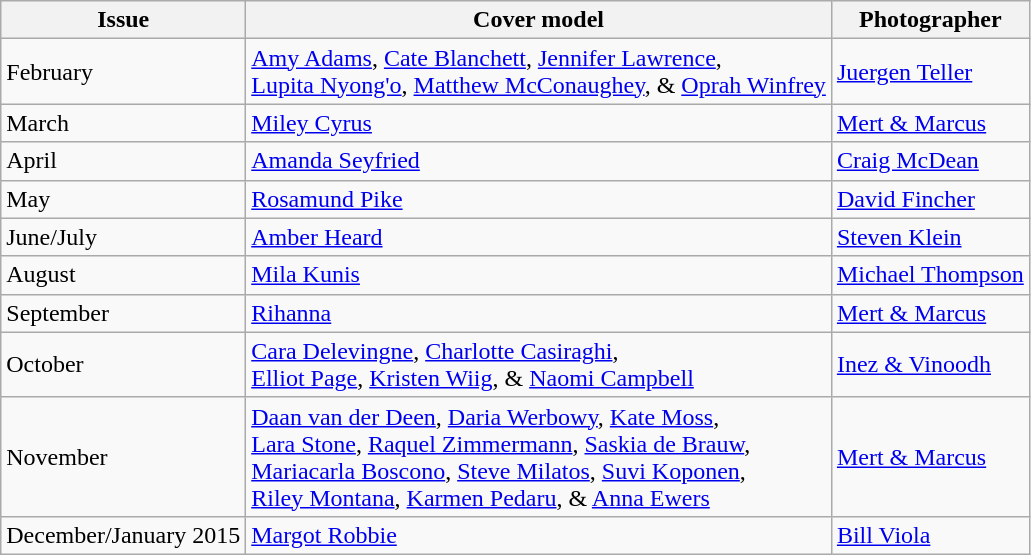<table class="sortable wikitable">
<tr>
<th>Issue</th>
<th>Cover model</th>
<th>Photographer</th>
</tr>
<tr>
<td>February</td>
<td><a href='#'>Amy Adams</a>, <a href='#'>Cate Blanchett</a>, <a href='#'>Jennifer Lawrence</a>,<br><a href='#'>Lupita Nyong'o</a>, <a href='#'>Matthew McConaughey</a>, & <a href='#'>Oprah Winfrey</a></td>
<td><a href='#'>Juergen Teller</a></td>
</tr>
<tr>
<td>March</td>
<td><a href='#'>Miley Cyrus</a></td>
<td><a href='#'>Mert & Marcus</a></td>
</tr>
<tr>
<td>April</td>
<td><a href='#'>Amanda Seyfried</a></td>
<td><a href='#'>Craig McDean</a></td>
</tr>
<tr>
<td>May</td>
<td><a href='#'>Rosamund Pike</a></td>
<td><a href='#'>David Fincher</a></td>
</tr>
<tr>
<td>June/July</td>
<td><a href='#'>Amber Heard</a></td>
<td><a href='#'>Steven Klein</a></td>
</tr>
<tr>
<td>August</td>
<td><a href='#'>Mila Kunis</a></td>
<td><a href='#'>Michael Thompson</a></td>
</tr>
<tr>
<td>September</td>
<td><a href='#'>Rihanna</a></td>
<td><a href='#'>Mert & Marcus</a></td>
</tr>
<tr>
<td>October</td>
<td><a href='#'>Cara Delevingne</a>, <a href='#'>Charlotte Casiraghi</a>,<br><a href='#'>Elliot Page</a>, <a href='#'>Kristen Wiig</a>, & <a href='#'>Naomi Campbell</a></td>
<td><a href='#'>Inez & Vinoodh</a></td>
</tr>
<tr>
<td>November</td>
<td><a href='#'>Daan van der Deen</a>, <a href='#'>Daria Werbowy</a>, <a href='#'>Kate Moss</a>,<br><a href='#'>Lara Stone</a>, <a href='#'>Raquel Zimmermann</a>, <a href='#'>Saskia de Brauw</a>,<br><a href='#'>Mariacarla Boscono</a>, <a href='#'>Steve Milatos</a>, <a href='#'>Suvi Koponen</a>,<br><a href='#'>Riley Montana</a>, <a href='#'>Karmen Pedaru</a>, & <a href='#'>Anna Ewers</a></td>
<td><a href='#'>Mert & Marcus</a></td>
</tr>
<tr>
<td>December/January 2015</td>
<td><a href='#'>Margot Robbie</a></td>
<td><a href='#'>Bill Viola</a></td>
</tr>
</table>
